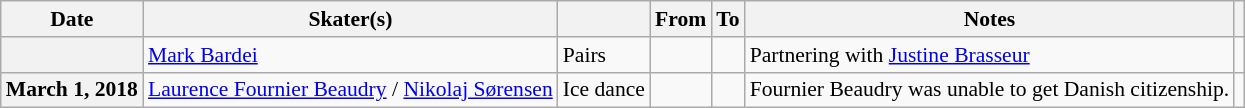<table class="wikitable unsortable" style="text-align:left; font-size:90%">
<tr>
<th scope="col">Date</th>
<th scope="col">Skater(s)</th>
<th scope="col"></th>
<th scope="col">From</th>
<th scope="col">To</th>
<th scope="col">Notes</th>
<th scope="col"></th>
</tr>
<tr>
<th scope="row" style="text-align:left"></th>
<td><a href='#'>Mark Bardei</a></td>
<td>Pairs</td>
<td></td>
<td></td>
<td>Partnering with <a href='#'>Justine Brasseur</a></td>
<td></td>
</tr>
<tr>
<th scope="row" style="text-align:left">March 1, 2018</th>
<td><a href='#'>Laurence Fournier Beaudry</a> / <a href='#'>Nikolaj Sørensen</a></td>
<td>Ice dance</td>
<td></td>
<td></td>
<td>Fournier Beaudry was unable to get Danish citizenship.</td>
<td></td>
</tr>
</table>
